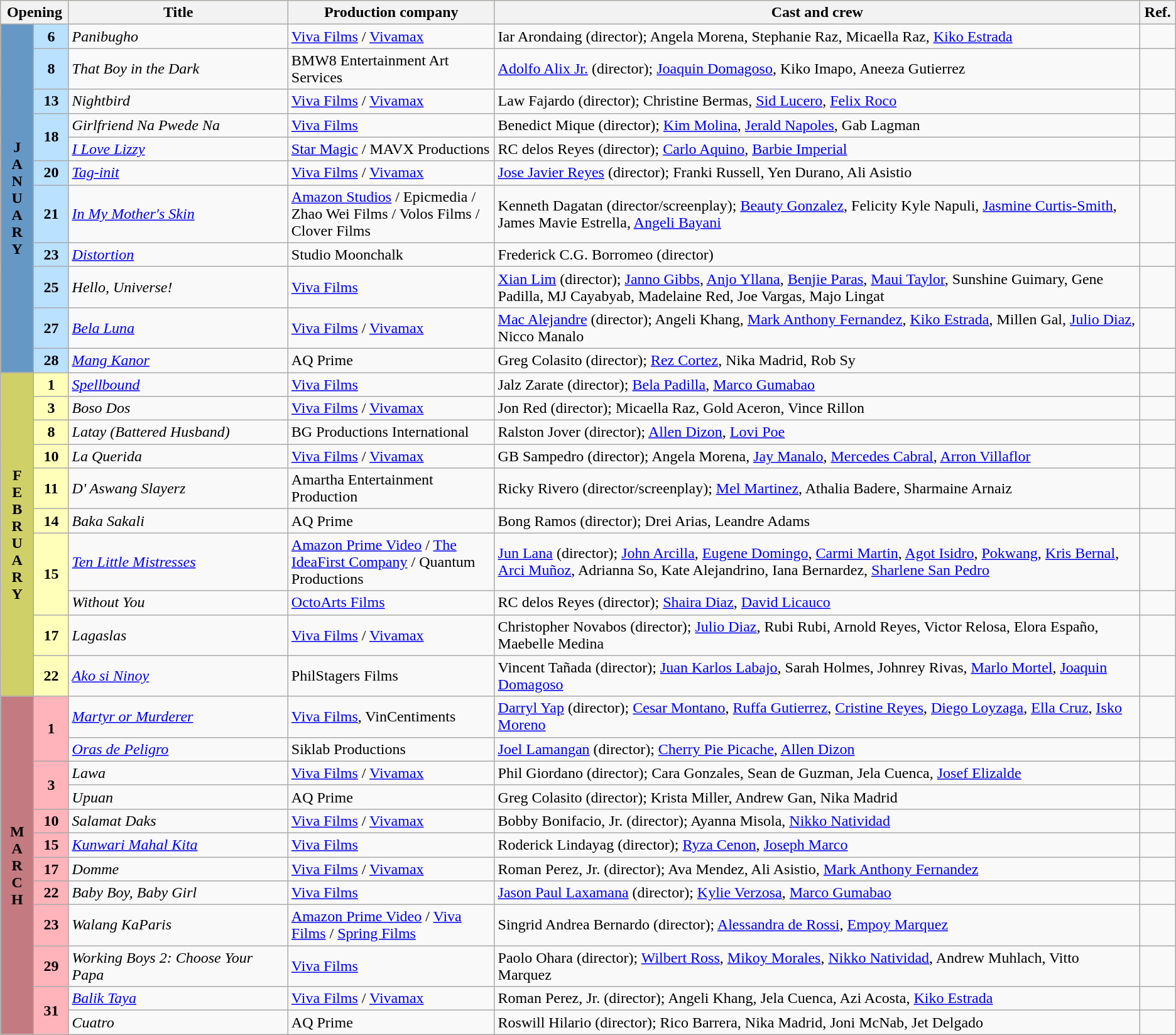<table class="wikitable sortable">
<tr style="background:#ffffba; text-align:center;">
<th colspan="2" style="width:05%">Opening</th>
<th style="width:17%">Title</th>
<th style="width:16%">Production company</th>
<th style="width:50%">Cast and crew</th>
<th style="width:02%">Ref.</th>
</tr>
<tr>
<th rowspan="11" style="text-align:center; background:#6698c6">J<br>A<br>N<br>U<br>A<br>R<br>Y</th>
<td style="text-align:center; background:#bae1ff"><strong>6</strong></td>
<td><em>Panibugho</em></td>
<td><a href='#'>Viva Films</a> / <a href='#'>Vivamax</a></td>
<td>Iar Arondaing (director); Angela Morena, Stephanie Raz, Micaella Raz, <a href='#'>Kiko Estrada</a></td>
<td></td>
</tr>
<tr>
<td style="text-align:center; background:#bae1ff"><strong>8</strong></td>
<td><em>That Boy in the Dark</em></td>
<td>BMW8 Entertainment Art Services</td>
<td><a href='#'>Adolfo Alix Jr.</a> (director); <a href='#'>Joaquin Domagoso</a>, Kiko Imapo, Aneeza Gutierrez</td>
<td></td>
</tr>
<tr>
<td style="text-align:center; background:#bae1ff"><strong>13</strong></td>
<td><em>Nightbird</em></td>
<td><a href='#'>Viva Films</a> / <a href='#'>Vivamax</a></td>
<td>Law Fajardo (director); Christine Bermas, <a href='#'>Sid Lucero</a>, <a href='#'>Felix Roco</a></td>
<td></td>
</tr>
<tr>
<td rowspan="2" style="text-align:center; background:#bae1ff"><strong>18</strong></td>
<td><em>Girlfriend Na Pwede Na</em></td>
<td><a href='#'>Viva Films</a></td>
<td>Benedict Mique (director); <a href='#'>Kim Molina</a>, <a href='#'>Jerald Napoles</a>, Gab Lagman</td>
<td></td>
</tr>
<tr>
<td><em><a href='#'>I Love Lizzy</a></em></td>
<td><a href='#'>Star Magic</a> / MAVX Productions</td>
<td>RC delos Reyes (director); <a href='#'>Carlo Aquino</a>, <a href='#'>Barbie Imperial</a></td>
<td></td>
</tr>
<tr>
<td style="text-align:center; background:#bae1ff"><strong>20</strong></td>
<td><em><a href='#'>Tag-init</a></em></td>
<td><a href='#'>Viva Films</a> / <a href='#'>Vivamax</a></td>
<td><a href='#'>Jose Javier Reyes</a> (director); Franki Russell, Yen Durano, Ali Asistio</td>
<td></td>
</tr>
<tr>
<td style="text-align:center; background:#bae1ff"><strong>21</strong></td>
<td><em><a href='#'>In My Mother's Skin</a></em></td>
<td><a href='#'>Amazon Studios</a> / Epicmedia / Zhao Wei Films / Volos Films / Clover Films</td>
<td>Kenneth Dagatan (director/screenplay); <a href='#'>Beauty Gonzalez</a>, Felicity Kyle Napuli, <a href='#'>Jasmine Curtis-Smith</a>, James Mavie Estrella, <a href='#'>Angeli Bayani</a></td>
<td></td>
</tr>
<tr>
<td style="text-align:center; background:#bae1ff"><strong>23</strong></td>
<td><em><a href='#'>Distortion</a></em></td>
<td>Studio Moonchalk</td>
<td>Frederick C.G. Borromeo (director)</td>
<td></td>
</tr>
<tr>
<td style="text-align:center; background:#bae1ff"><strong>25</strong></td>
<td><em>Hello, Universe!</em></td>
<td><a href='#'>Viva Films</a></td>
<td><a href='#'>Xian Lim</a> (director); <a href='#'>Janno Gibbs</a>, <a href='#'>Anjo Yllana</a>, <a href='#'>Benjie Paras</a>, <a href='#'>Maui Taylor</a>, Sunshine Guimary, Gene Padilla, MJ Cayabyab, Madelaine Red, Joe Vargas, Majo Lingat</td>
<td></td>
</tr>
<tr>
<td style="text-align:center; background:#bae1ff"><strong>27</strong></td>
<td><em><a href='#'>Bela Luna</a></em></td>
<td><a href='#'>Viva Films</a> / <a href='#'>Vivamax</a></td>
<td><a href='#'>Mac Alejandre</a> (director); Angeli Khang, <a href='#'>Mark Anthony Fernandez</a>, <a href='#'>Kiko Estrada</a>, Millen Gal, <a href='#'>Julio Diaz</a>, Nicco Manalo</td>
<td></td>
</tr>
<tr>
<td style="text-align:center; background:#bae1ff"><strong>28</strong></td>
<td><em><a href='#'>Mang Kanor</a></em></td>
<td>AQ Prime</td>
<td>Greg Colasito (director); <a href='#'>Rez Cortez</a>, Nika Madrid, Rob Sy</td>
<td></td>
</tr>
<tr>
<th rowspan="10" style="text-align:center; background:#d0d069">F<br>E<br>B<br>R<br>U<br>A<br>R<br>Y</th>
<td style="text-align:center; background:#ffffba"><strong>1</strong></td>
<td><em><a href='#'>Spellbound</a></em></td>
<td><a href='#'>Viva Films</a></td>
<td>Jalz Zarate (director); <a href='#'>Bela Padilla</a>, <a href='#'>Marco Gumabao</a></td>
<td></td>
</tr>
<tr>
<td style="text-align:center; background:#ffffba"><strong>3</strong></td>
<td><em>Boso Dos</em></td>
<td><a href='#'>Viva Films</a> / <a href='#'>Vivamax</a></td>
<td>Jon Red (director); Micaella Raz, Gold Aceron, Vince Rillon</td>
<td></td>
</tr>
<tr>
<td style="text-align:center; background:#ffffba"><strong>8</strong></td>
<td><em>Latay (Battered Husband)</em></td>
<td>BG Productions International</td>
<td>Ralston Jover (director); <a href='#'>Allen Dizon</a>, <a href='#'>Lovi Poe</a></td>
<td></td>
</tr>
<tr>
<td style="text-align:center; background:#ffffba"><strong>10</strong></td>
<td><em>La Querida</em></td>
<td><a href='#'>Viva Films</a> / <a href='#'>Vivamax</a></td>
<td>GB Sampedro (director); Angela Morena, <a href='#'>Jay Manalo</a>, <a href='#'>Mercedes Cabral</a>, <a href='#'>Arron Villaflor</a></td>
<td></td>
</tr>
<tr>
<td style="text-align:center; background:#ffffba"><strong>11</strong></td>
<td><em>D' Aswang Slayerz</em></td>
<td>Amartha Entertainment Production</td>
<td>Ricky Rivero (director/screenplay); <a href='#'>Mel Martinez</a>, Athalia Badere, Sharmaine Arnaiz</td>
<td></td>
</tr>
<tr>
<td style="text-align:center; background:#ffffba"><strong>14</strong></td>
<td><em>Baka Sakali</em></td>
<td>AQ Prime</td>
<td>Bong Ramos (director); Drei Arias, Leandre Adams</td>
<td></td>
</tr>
<tr>
<td rowspan="2" style="text-align:center; background:#ffffba"><strong>15</strong></td>
<td><em><a href='#'>Ten Little Mistresses</a></em></td>
<td><a href='#'>Amazon Prime Video</a> / <a href='#'>The IdeaFirst Company</a> / Quantum Productions</td>
<td><a href='#'>Jun Lana</a> (director); <a href='#'>John Arcilla</a>, <a href='#'>Eugene Domingo</a>, <a href='#'>Carmi Martin</a>, <a href='#'>Agot Isidro</a>, <a href='#'>Pokwang</a>, <a href='#'>Kris Bernal</a>, <a href='#'>Arci Muñoz</a>, Adrianna So, Kate Alejandrino, Iana Bernardez, <a href='#'>Sharlene San Pedro</a></td>
<td></td>
</tr>
<tr>
<td><em>Without You</em></td>
<td><a href='#'>OctoArts Films</a></td>
<td>RC delos Reyes (director); <a href='#'>Shaira Diaz</a>, <a href='#'>David Licauco</a></td>
<td></td>
</tr>
<tr>
<td style="text-align:center; background:#ffffba"><strong>17</strong></td>
<td><em>Lagaslas</em></td>
<td><a href='#'>Viva Films</a> / <a href='#'>Vivamax</a></td>
<td>Christopher Novabos (director); <a href='#'>Julio Diaz</a>, Rubi Rubi, Arnold Reyes, Victor Relosa, Elora Españo, Maebelle Medina</td>
<td></td>
</tr>
<tr>
<td style="text-align:center; background:#ffffba"><strong>22</strong></td>
<td><em><a href='#'>Ako si Ninoy</a></em></td>
<td>PhilStagers Films</td>
<td>Vincent Tañada (director); <a href='#'>Juan Karlos Labajo</a>, Sarah Holmes, Johnrey Rivas, <a href='#'>Marlo Mortel</a>, <a href='#'>Joaquin Domagoso</a></td>
<td></td>
</tr>
<tr>
<th rowspan="14" style="text-align:center; background:#c47a81">M<br>A<br>R<br>C<br>H</th>
<td rowspan="2"  style="text-align:center; background:#ffb3ba"><strong>1</strong></td>
<td><em><a href='#'>Martyr or Murderer</a></em></td>
<td><a href='#'>Viva Films</a>, VinCentiments</td>
<td><a href='#'>Darryl Yap</a> (director); <a href='#'>Cesar Montano</a>, <a href='#'>Ruffa Gutierrez</a>, <a href='#'>Cristine Reyes</a>, <a href='#'>Diego Loyzaga</a>, <a href='#'>Ella Cruz</a>, <a href='#'>Isko Moreno</a></td>
<td></td>
</tr>
<tr>
<td><em><a href='#'>Oras de Peligro</a></em></td>
<td>Siklab Productions</td>
<td><a href='#'>Joel Lamangan</a> (director); <a href='#'>Cherry Pie Picache</a>, <a href='#'>Allen Dizon</a></td>
<td></td>
</tr>
<tr>
<td rowspan="2" style="text-align:center; background:#ffb3ba"><strong>3</strong></td>
<td><em>Lawa</em></td>
<td><a href='#'>Viva Films</a> / <a href='#'>Vivamax</a></td>
<td>Phil Giordano (director); Cara Gonzales, Sean de Guzman, Jela Cuenca, <a href='#'>Josef Elizalde</a></td>
<td></td>
</tr>
<tr>
<td><em>Upuan</em></td>
<td>AQ Prime</td>
<td>Greg Colasito (director); Krista Miller, Andrew Gan, Nika Madrid</td>
<td></td>
</tr>
<tr>
<td style="text-align:center; background:#ffb3ba"><strong>10</strong></td>
<td><em>Salamat Daks</em></td>
<td><a href='#'>Viva Films</a> / <a href='#'>Vivamax</a></td>
<td>Bobby Bonifacio, Jr. (director); Ayanna Misola, <a href='#'>Nikko Natividad</a></td>
<td></td>
</tr>
<tr>
<td style="text-align:center; background:#ffb3ba"><strong>15</strong></td>
<td><em><a href='#'>Kunwari Mahal Kita</a></em></td>
<td><a href='#'>Viva Films</a></td>
<td>Roderick Lindayag (director); <a href='#'>Ryza Cenon</a>, <a href='#'>Joseph Marco</a></td>
<td></td>
</tr>
<tr>
<td style="text-align:center; background:#ffb3ba"><strong>17</strong></td>
<td><em>Domme</em></td>
<td><a href='#'>Viva Films</a> / <a href='#'>Vivamax</a></td>
<td>Roman Perez, Jr. (director); Ava Mendez, Ali Asistio, <a href='#'>Mark Anthony Fernandez</a></td>
<td></td>
</tr>
<tr>
<td style="text-align:center; background:#ffb3ba"><strong>22</strong></td>
<td><em>Baby Boy, Baby Girl</em></td>
<td><a href='#'>Viva Films</a></td>
<td><a href='#'>Jason Paul Laxamana</a> (director); <a href='#'>Kylie Verzosa</a>, <a href='#'>Marco Gumabao</a></td>
<td></td>
</tr>
<tr>
<td style="text-align:center; background:#ffb3ba"><strong>23</strong></td>
<td><em>Walang KaParis</em></td>
<td><a href='#'>Amazon Prime Video</a> / <a href='#'>Viva Films</a> / <a href='#'>Spring Films</a></td>
<td>Singrid Andrea Bernardo (director); <a href='#'>Alessandra de Rossi</a>, <a href='#'>Empoy Marquez</a></td>
<td></td>
</tr>
<tr>
<td style="text-align:center; background:#ffb3ba"><strong>29</strong></td>
<td><em>Working Boys 2: Choose Your Papa</em></td>
<td><a href='#'>Viva Films</a></td>
<td>Paolo Ohara (director); <a href='#'>Wilbert Ross</a>, <a href='#'>Mikoy Morales</a>, <a href='#'>Nikko Natividad</a>, Andrew Muhlach, Vitto Marquez</td>
<td></td>
</tr>
<tr>
<td rowspan="2" style="text-align:center; background:#ffb3ba"><strong>31</strong></td>
<td><em><a href='#'>Balik Taya</a></em></td>
<td><a href='#'>Viva Films</a> / <a href='#'>Vivamax</a></td>
<td>Roman Perez, Jr. (director); Angeli Khang, Jela Cuenca, Azi Acosta, <a href='#'>Kiko Estrada</a></td>
<td></td>
</tr>
<tr>
<td><em>Cuatro</em></td>
<td>AQ Prime</td>
<td>Roswill Hilario (director); Rico Barrera, Nika Madrid, Joni McNab, Jet Delgado</td>
<td></td>
</tr>
</table>
